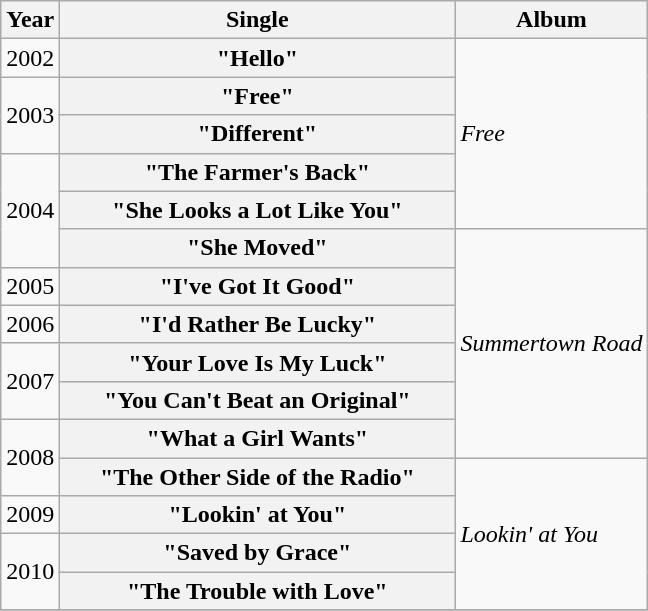<table class="wikitable plainrowheaders">
<tr>
<th>Year</th>
<th style="width:16em;">Single</th>
<th>Album</th>
</tr>
<tr>
<td>2002</td>
<th scope="row">"Hello"</th>
<td rowspan="5"><em>Free</em></td>
</tr>
<tr>
<td rowspan="2">2003</td>
<th scope="row">"Free"</th>
</tr>
<tr>
<th scope="row">"Different"</th>
</tr>
<tr>
<td rowspan="3">2004</td>
<th scope="row">"The Farmer's Back"</th>
</tr>
<tr>
<th scope="row">"She Looks a Lot Like You"</th>
</tr>
<tr>
<th scope="row">"She Moved"</th>
<td rowspan="6"><em>Summertown Road</em></td>
</tr>
<tr>
<td>2005</td>
<th scope="row">"I've Got It Good"</th>
</tr>
<tr>
<td>2006</td>
<th scope="row">"I'd Rather Be Lucky"</th>
</tr>
<tr>
<td rowspan="2">2007</td>
<th scope="row">"Your Love Is My Luck"</th>
</tr>
<tr>
<th scope="row">"You Can't Beat an Original"</th>
</tr>
<tr>
<td rowspan="2">2008</td>
<th scope="row">"What a Girl Wants"</th>
</tr>
<tr>
<th scope="row">"The Other Side of the Radio"</th>
<td rowspan="4"><em>Lookin' at You</em></td>
</tr>
<tr>
<td>2009</td>
<th scope="row">"Lookin' at You"</th>
</tr>
<tr>
<td rowspan="2">2010</td>
<th scope="row">"Saved by Grace"</th>
</tr>
<tr>
<th scope="row">"The Trouble with Love"</th>
</tr>
<tr>
</tr>
</table>
